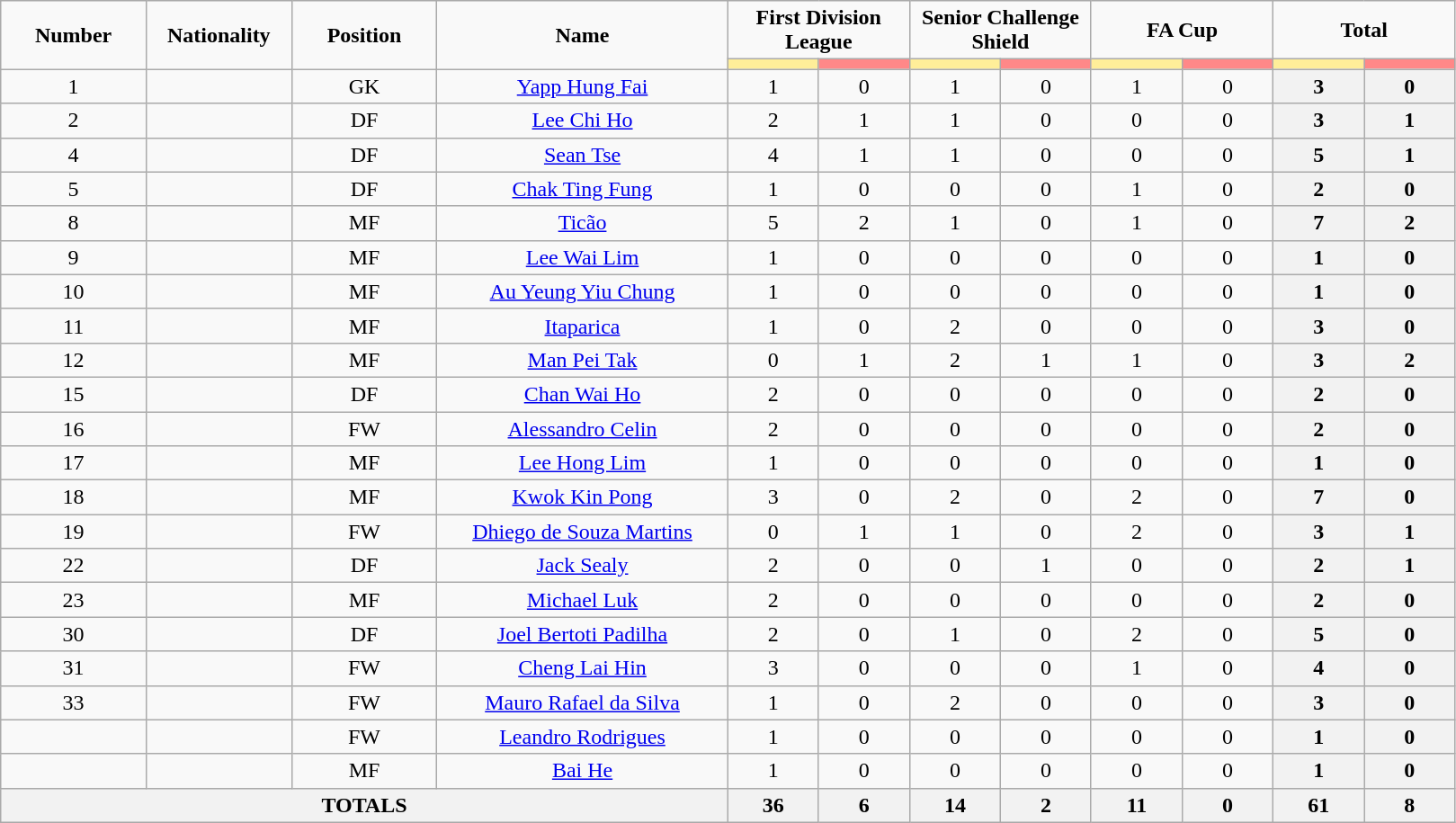<table class="wikitable" style="text-align:center;">
<tr style="text-align:center;">
<td rowspan="2"  style="width:10%; "><strong>Number</strong></td>
<td rowspan="2"  style="width:10%; "><strong>Nationality</strong></td>
<td rowspan="2"  style="width:10%; "><strong>Position</strong></td>
<td rowspan="2"  style="width:20%; "><strong>Name</strong></td>
<td colspan="2"><strong>First Division League</strong></td>
<td colspan="2"><strong>Senior Challenge Shield</strong></td>
<td colspan="2"><strong>FA Cup</strong></td>
<td colspan="2"><strong>Total</strong></td>
</tr>
<tr>
<th style="width:60px; background:#fe9;"></th>
<th style="width:60px; background:#ff8888;"></th>
<th style="width:60px; background:#fe9;"></th>
<th style="width:60px; background:#ff8888;"></th>
<th style="width:60px; background:#fe9;"></th>
<th style="width:60px; background:#ff8888;"></th>
<th style="width:60px; background:#fe9;"></th>
<th style="width:60px; background:#ff8888;"></th>
</tr>
<tr>
<td>1</td>
<td></td>
<td>GK</td>
<td><a href='#'>Yapp Hung Fai</a></td>
<td>1</td>
<td>0</td>
<td>1</td>
<td>0</td>
<td>1</td>
<td>0</td>
<th>3</th>
<th>0</th>
</tr>
<tr>
<td>2</td>
<td></td>
<td>DF</td>
<td><a href='#'>Lee Chi Ho</a></td>
<td>2</td>
<td>1</td>
<td>1</td>
<td>0</td>
<td>0</td>
<td>0</td>
<th>3</th>
<th>1</th>
</tr>
<tr>
<td>4</td>
<td></td>
<td>DF</td>
<td><a href='#'>Sean Tse</a></td>
<td>4</td>
<td>1</td>
<td>1</td>
<td>0</td>
<td>0</td>
<td>0</td>
<th>5</th>
<th>1</th>
</tr>
<tr>
<td>5</td>
<td></td>
<td>DF</td>
<td><a href='#'>Chak Ting Fung</a></td>
<td>1</td>
<td>0</td>
<td>0</td>
<td>0</td>
<td>1</td>
<td>0</td>
<th>2</th>
<th>0</th>
</tr>
<tr>
<td>8</td>
<td></td>
<td>MF</td>
<td><a href='#'>Ticão</a></td>
<td>5</td>
<td>2</td>
<td>1</td>
<td>0</td>
<td>1</td>
<td>0</td>
<th>7</th>
<th>2</th>
</tr>
<tr>
<td>9</td>
<td></td>
<td>MF</td>
<td><a href='#'>Lee Wai Lim</a></td>
<td>1</td>
<td>0</td>
<td>0</td>
<td>0</td>
<td>0</td>
<td>0</td>
<th>1</th>
<th>0</th>
</tr>
<tr>
<td>10</td>
<td></td>
<td>MF</td>
<td><a href='#'>Au Yeung Yiu Chung</a></td>
<td>1</td>
<td>0</td>
<td>0</td>
<td>0</td>
<td>0</td>
<td>0</td>
<th>1</th>
<th>0</th>
</tr>
<tr>
<td>11</td>
<td></td>
<td>MF</td>
<td><a href='#'>Itaparica</a></td>
<td>1</td>
<td>0</td>
<td>2</td>
<td>0</td>
<td>0</td>
<td>0</td>
<th>3</th>
<th>0</th>
</tr>
<tr>
<td>12</td>
<td></td>
<td>MF</td>
<td><a href='#'>Man Pei Tak</a></td>
<td>0</td>
<td>1</td>
<td>2</td>
<td>1</td>
<td>1</td>
<td>0</td>
<th>3</th>
<th>2</th>
</tr>
<tr>
<td>15</td>
<td></td>
<td>DF</td>
<td><a href='#'>Chan Wai Ho</a></td>
<td>2</td>
<td>0</td>
<td>0</td>
<td>0</td>
<td>0</td>
<td>0</td>
<th>2</th>
<th>0</th>
</tr>
<tr>
<td>16</td>
<td></td>
<td>FW</td>
<td><a href='#'>Alessandro Celin</a></td>
<td>2</td>
<td>0</td>
<td>0</td>
<td>0</td>
<td>0</td>
<td>0</td>
<th>2</th>
<th>0</th>
</tr>
<tr>
<td>17</td>
<td></td>
<td>MF</td>
<td><a href='#'>Lee Hong Lim</a></td>
<td>1</td>
<td>0</td>
<td>0</td>
<td>0</td>
<td>0</td>
<td>0</td>
<th>1</th>
<th>0</th>
</tr>
<tr>
<td>18</td>
<td></td>
<td>MF</td>
<td><a href='#'>Kwok Kin Pong</a></td>
<td>3</td>
<td>0</td>
<td>2</td>
<td>0</td>
<td>2</td>
<td>0</td>
<th>7</th>
<th>0</th>
</tr>
<tr>
<td>19</td>
<td></td>
<td>FW</td>
<td><a href='#'>Dhiego de Souza Martins</a></td>
<td>0</td>
<td>1</td>
<td>1</td>
<td>0</td>
<td>2</td>
<td>0</td>
<th>3</th>
<th>1</th>
</tr>
<tr>
<td>22</td>
<td></td>
<td>DF</td>
<td><a href='#'>Jack Sealy</a></td>
<td>2</td>
<td>0</td>
<td>0</td>
<td>1</td>
<td>0</td>
<td>0</td>
<th>2</th>
<th>1</th>
</tr>
<tr>
<td>23</td>
<td></td>
<td>MF</td>
<td><a href='#'>Michael Luk</a></td>
<td>2</td>
<td>0</td>
<td>0</td>
<td>0</td>
<td>0</td>
<td>0</td>
<th>2</th>
<th>0</th>
</tr>
<tr>
<td>30</td>
<td></td>
<td>DF</td>
<td><a href='#'>Joel Bertoti Padilha</a></td>
<td>2</td>
<td>0</td>
<td>1</td>
<td>0</td>
<td>2</td>
<td>0</td>
<th>5</th>
<th>0</th>
</tr>
<tr>
<td>31</td>
<td></td>
<td>FW</td>
<td><a href='#'>Cheng Lai Hin</a></td>
<td>3</td>
<td>0</td>
<td>0</td>
<td>0</td>
<td>1</td>
<td>0</td>
<th>4</th>
<th>0</th>
</tr>
<tr>
<td>33</td>
<td></td>
<td>FW</td>
<td><a href='#'>Mauro Rafael da Silva</a></td>
<td>1</td>
<td>0</td>
<td>2</td>
<td>0</td>
<td>0</td>
<td>0</td>
<th>3</th>
<th>0</th>
</tr>
<tr>
<td></td>
<td></td>
<td>FW</td>
<td><a href='#'>Leandro Rodrigues</a></td>
<td>1</td>
<td>0</td>
<td>0</td>
<td>0</td>
<td>0</td>
<td>0</td>
<th>1</th>
<th>0</th>
</tr>
<tr>
<td></td>
<td></td>
<td>MF</td>
<td><a href='#'>Bai He</a></td>
<td>1</td>
<td>0</td>
<td>0</td>
<td>0</td>
<td>0</td>
<td>0</td>
<th>1</th>
<th>0</th>
</tr>
<tr>
<th colspan="4">TOTALS</th>
<th>36</th>
<th>6</th>
<th>14</th>
<th>2</th>
<th>11</th>
<th>0</th>
<th>61</th>
<th>8</th>
</tr>
</table>
